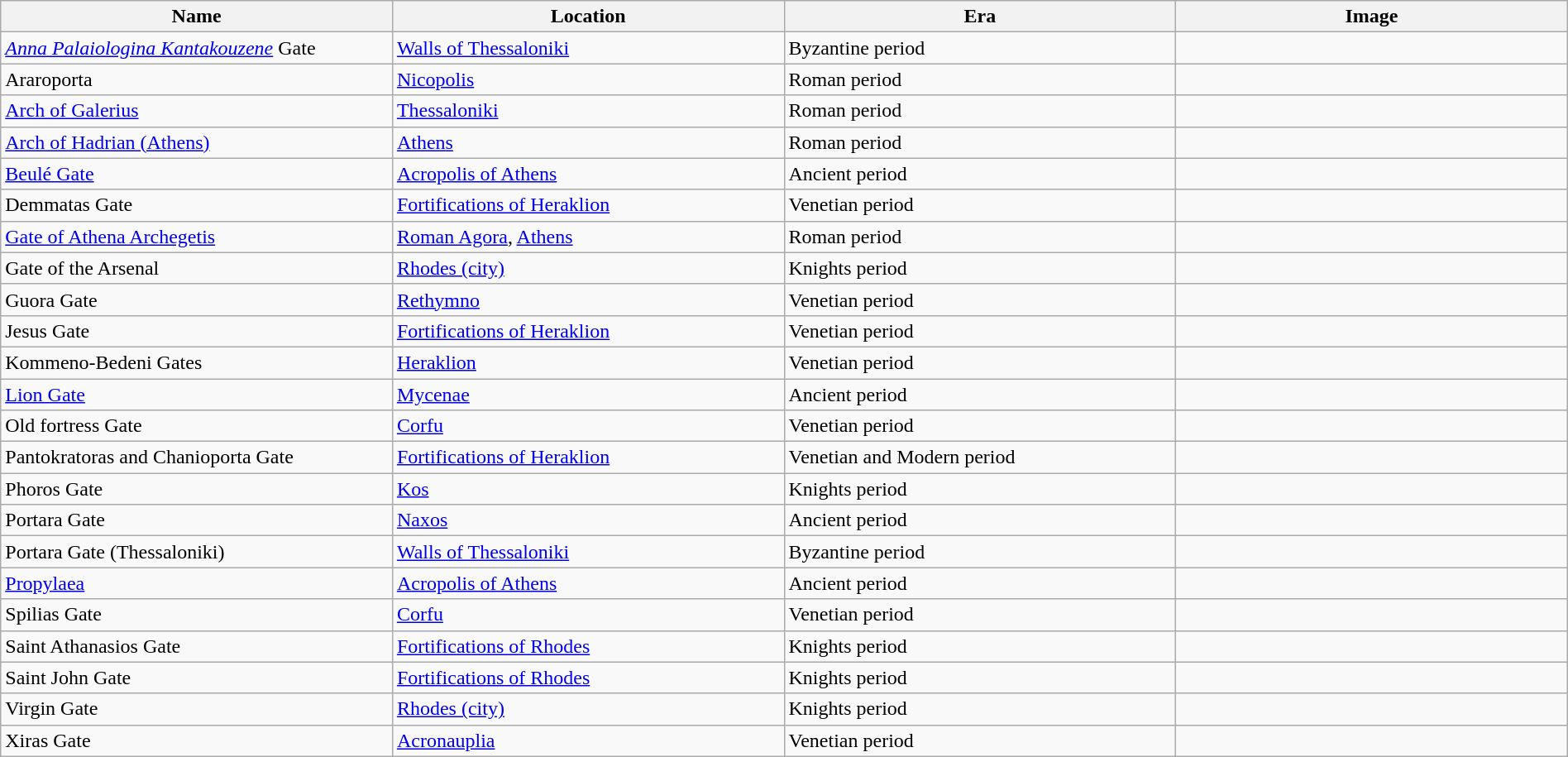<table width=100% class="wikitable">
<tr>
<th style="width:25%;">Name</th>
<th style="width:25%;">Location</th>
<th style="width:25%;">Era</th>
<th style="width:25%;">Image</th>
</tr>
<tr>
<td><em><a href='#'>Anna Palaiologina Kantakouzene</a></em> Gate</td>
<td><a href='#'>Walls of Thessaloniki</a></td>
<td>Byzantine period</td>
<td></td>
</tr>
<tr>
<td>Araroporta</td>
<td><a href='#'>Nicopolis</a></td>
<td>Roman period</td>
<td></td>
</tr>
<tr>
<td><a href='#'>Arch of Galerius</a></td>
<td><a href='#'>Thessaloniki</a></td>
<td>Roman period</td>
<td></td>
</tr>
<tr>
<td><a href='#'>Arch of Hadrian (Athens)</a></td>
<td><a href='#'>Athens</a></td>
<td>Roman period</td>
<td></td>
</tr>
<tr>
<td><a href='#'>Beulé Gate</a></td>
<td><a href='#'>Acropolis of Athens</a></td>
<td>Ancient period</td>
<td></td>
</tr>
<tr>
<td>Demmatas Gate</td>
<td><a href='#'>Fortifications of Heraklion</a></td>
<td>Venetian period</td>
<td></td>
</tr>
<tr>
<td><a href='#'>Gate of Athena Archegetis</a></td>
<td><a href='#'>Roman Agora</a>, <a href='#'>Athens</a></td>
<td>Roman period</td>
<td></td>
</tr>
<tr>
<td>Gate of the Arsenal</td>
<td><a href='#'>Rhodes (city)</a></td>
<td>Knights period</td>
<td></td>
</tr>
<tr>
<td>Guora Gate</td>
<td><a href='#'>Rethymno</a></td>
<td>Venetian period</td>
<td></td>
</tr>
<tr>
<td>Jesus Gate</td>
<td><a href='#'>Fortifications of Heraklion</a></td>
<td>Venetian period</td>
<td></td>
</tr>
<tr>
<td>Kommeno-Bedeni Gates</td>
<td><a href='#'>Heraklion</a></td>
<td>Venetian period</td>
<td></td>
</tr>
<tr>
<td><a href='#'>Lion Gate</a></td>
<td><a href='#'>Mycenae</a></td>
<td>Ancient period</td>
<td></td>
</tr>
<tr>
<td>Old fortress Gate</td>
<td><a href='#'>Corfu</a></td>
<td>Venetian period</td>
<td></td>
</tr>
<tr>
<td>Pantokratoras and Chanioporta Gate</td>
<td><a href='#'>Fortifications of Heraklion</a></td>
<td>Venetian and Modern period</td>
<td></td>
</tr>
<tr>
<td>Phoros Gate</td>
<td><a href='#'>Kos</a></td>
<td>Knights period</td>
<td></td>
</tr>
<tr>
<td>Portara Gate</td>
<td><a href='#'>Naxos</a></td>
<td>Ancient period</td>
<td></td>
</tr>
<tr>
<td>Portara Gate (Thessaloniki)</td>
<td><a href='#'>Walls of Thessaloniki</a></td>
<td>Byzantine period</td>
<td></td>
</tr>
<tr>
<td><a href='#'>Propylaea</a></td>
<td><a href='#'>Acropolis of Athens</a></td>
<td>Ancient period</td>
<td></td>
</tr>
<tr>
<td>Spilias Gate</td>
<td><a href='#'>Corfu</a></td>
<td>Venetian period</td>
<td></td>
</tr>
<tr>
<td>Saint Athanasios Gate</td>
<td><a href='#'>Fortifications of Rhodes</a></td>
<td>Knights period</td>
<td></td>
</tr>
<tr>
<td>Saint John Gate</td>
<td><a href='#'>Fortifications of Rhodes</a></td>
<td>Knights period</td>
<td></td>
</tr>
<tr>
<td>Virgin Gate</td>
<td><a href='#'>Rhodes (city)</a></td>
<td>Knights period</td>
<td></td>
</tr>
<tr>
<td>Xiras Gate</td>
<td><a href='#'>Acronauplia</a></td>
<td>Venetian period</td>
<td></td>
</tr>
</table>
